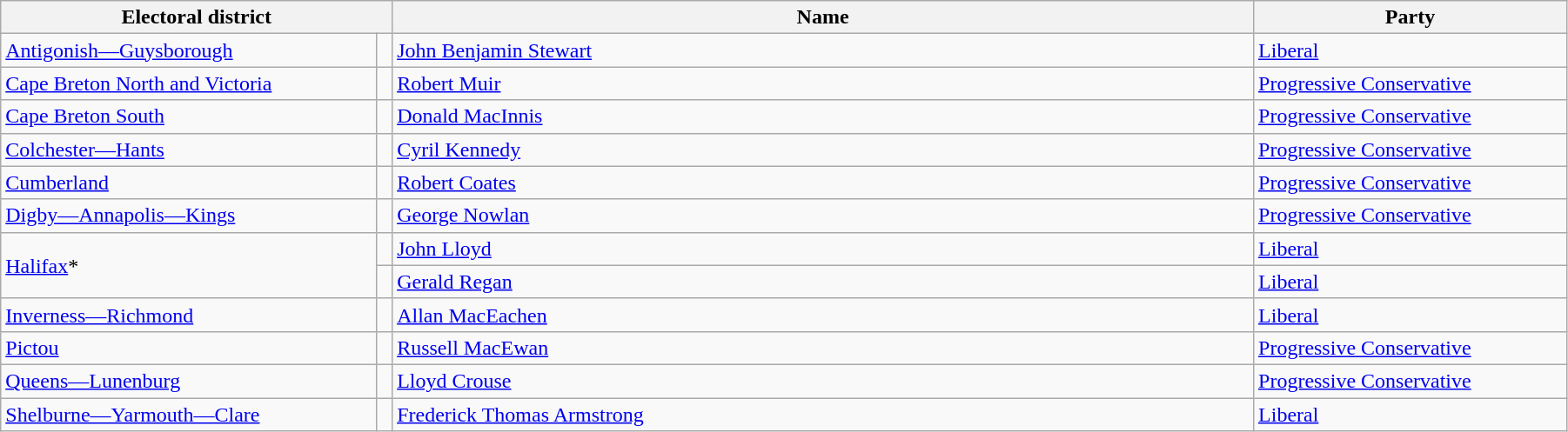<table class="wikitable" width=95%>
<tr>
<th colspan=2 width=25%>Electoral district</th>
<th>Name</th>
<th width=20%>Party</th>
</tr>
<tr>
<td width=24%><a href='#'>Antigonish—Guysborough</a></td>
<td></td>
<td><a href='#'>John Benjamin Stewart</a></td>
<td><a href='#'>Liberal</a></td>
</tr>
<tr>
<td><a href='#'>Cape Breton North and Victoria</a></td>
<td></td>
<td><a href='#'>Robert Muir</a></td>
<td><a href='#'>Progressive Conservative</a></td>
</tr>
<tr>
<td><a href='#'>Cape Breton South</a></td>
<td></td>
<td><a href='#'>Donald MacInnis</a></td>
<td><a href='#'>Progressive Conservative</a></td>
</tr>
<tr>
<td><a href='#'>Colchester—Hants</a></td>
<td></td>
<td><a href='#'>Cyril Kennedy</a></td>
<td><a href='#'>Progressive Conservative</a></td>
</tr>
<tr>
<td><a href='#'>Cumberland</a></td>
<td></td>
<td><a href='#'>Robert Coates</a></td>
<td><a href='#'>Progressive Conservative</a></td>
</tr>
<tr>
<td><a href='#'>Digby—Annapolis—Kings</a></td>
<td></td>
<td><a href='#'>George Nowlan</a></td>
<td><a href='#'>Progressive Conservative</a></td>
</tr>
<tr>
<td rowspan=2><a href='#'>Halifax</a>*</td>
<td></td>
<td><a href='#'>John Lloyd</a></td>
<td><a href='#'>Liberal</a></td>
</tr>
<tr>
<td></td>
<td><a href='#'>Gerald Regan</a></td>
<td><a href='#'>Liberal</a></td>
</tr>
<tr>
<td><a href='#'>Inverness—Richmond</a></td>
<td></td>
<td><a href='#'>Allan MacEachen</a></td>
<td><a href='#'>Liberal</a></td>
</tr>
<tr>
<td><a href='#'>Pictou</a></td>
<td></td>
<td><a href='#'>Russell MacEwan</a></td>
<td><a href='#'>Progressive Conservative</a></td>
</tr>
<tr>
<td><a href='#'>Queens—Lunenburg</a></td>
<td></td>
<td><a href='#'>Lloyd Crouse</a></td>
<td><a href='#'>Progressive Conservative</a></td>
</tr>
<tr>
<td><a href='#'>Shelburne—Yarmouth—Clare</a></td>
<td></td>
<td><a href='#'>Frederick Thomas Armstrong</a></td>
<td><a href='#'>Liberal</a></td>
</tr>
</table>
